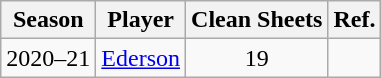<table class="wikitable" style="text-align:center">
<tr>
<th>Season</th>
<th>Player</th>
<th>Clean Sheets</th>
<th>Ref.</th>
</tr>
<tr>
<td>2020–21</td>
<td> <a href='#'>Ederson</a></td>
<td>19</td>
<td></td>
</tr>
</table>
